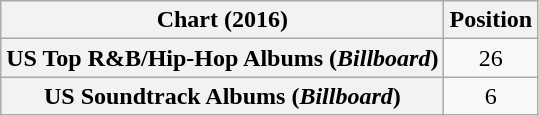<table class="wikitable sortable plainrowheaders" style="text-align:center">
<tr>
<th scope="col">Chart (2016)</th>
<th scope="col">Position</th>
</tr>
<tr>
<th scope="row">US Top R&B/Hip-Hop Albums (<em>Billboard</em>)</th>
<td>26</td>
</tr>
<tr>
<th scope="row">US Soundtrack Albums (<em>Billboard</em>)</th>
<td>6</td>
</tr>
</table>
